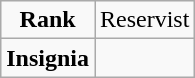<table style="text-align:center" class="wikitable">
<tr>
<td><strong>Rank</strong></td>
<td>Reservist</td>
</tr>
<tr>
<td><strong>Insignia</strong></td>
<td></td>
</tr>
</table>
